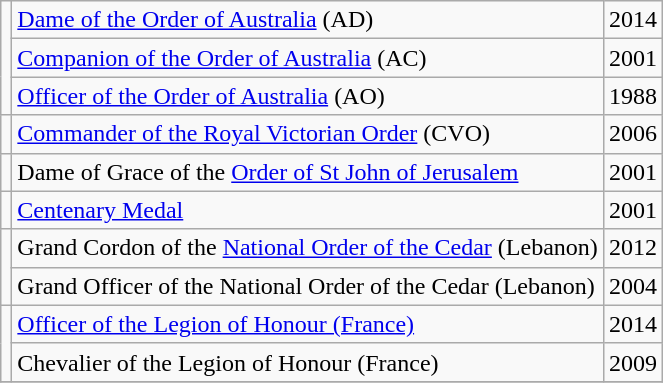<table class="wikitable">
<tr>
<td rowspan="3"></td>
<td><a href='#'>Dame of the Order of Australia</a> (AD)</td>
<td>2014</td>
</tr>
<tr>
<td><a href='#'>Companion of the Order of Australia</a> (AC)</td>
<td>2001</td>
</tr>
<tr>
<td><a href='#'>Officer of the Order of Australia</a> (AO)</td>
<td>1988</td>
</tr>
<tr>
<td></td>
<td><a href='#'>Commander of the Royal Victorian Order</a> (CVO)</td>
<td>2006</td>
</tr>
<tr>
<td></td>
<td>Dame of Grace of the <a href='#'>Order of St John of Jerusalem</a></td>
<td>2001</td>
</tr>
<tr>
<td></td>
<td><a href='#'>Centenary Medal</a></td>
<td>2001</td>
</tr>
<tr>
<td rowspan=2></td>
<td>Grand Cordon of the <a href='#'>National Order of the Cedar</a> (Lebanon)</td>
<td>2012</td>
</tr>
<tr>
<td>Grand Officer of the National Order of the Cedar (Lebanon)</td>
<td>2004</td>
</tr>
<tr>
<td rowspan=2></td>
<td><a href='#'>Officer of the Legion of Honour (France)</a></td>
<td>2014</td>
</tr>
<tr>
<td>Chevalier of the Legion of Honour (France)</td>
<td>2009</td>
</tr>
<tr>
</tr>
</table>
